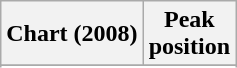<table class="wikitable sortable plainrowheaders" style="text-align:center;">
<tr>
<th>Chart (2008)</th>
<th>Peak<br>position</th>
</tr>
<tr>
</tr>
<tr>
</tr>
</table>
